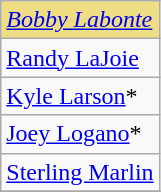<table class="wikitable" style="float:left;">
<tr>
<td style="background:#eedd82"><em><a href='#'>Bobby Labonte</a></em></td>
</tr>
<tr>
<td><a href='#'>Randy LaJoie</a></td>
</tr>
<tr>
<td><a href='#'>Kyle Larson</a>*</td>
</tr>
<tr>
<td><a href='#'>Joey Logano</a>*</td>
</tr>
<tr>
<td><a href='#'>Sterling Marlin</a></td>
</tr>
<tr>
</tr>
</table>
